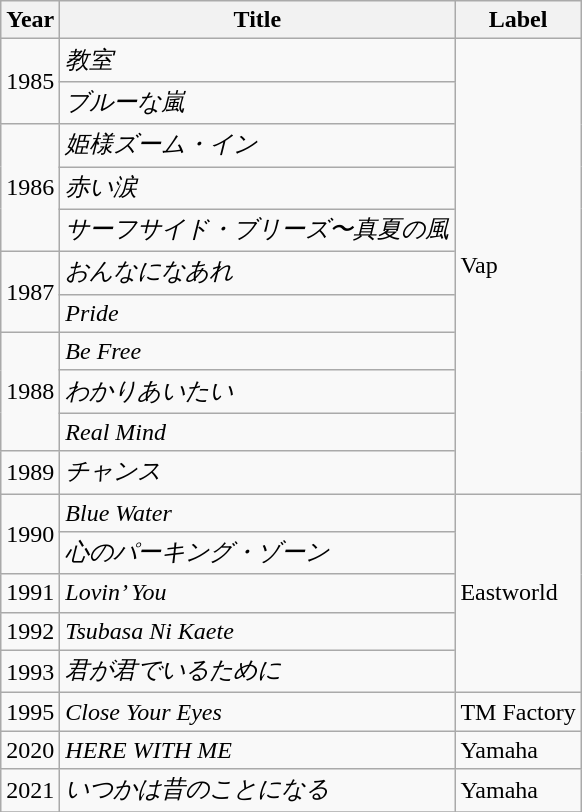<table class="wikitable">
<tr>
<th>Year</th>
<th>Title</th>
<th>Label</th>
</tr>
<tr>
<td rowspan=2>1985</td>
<td><em>教室</em></td>
<td rowspan=11>Vap</td>
</tr>
<tr>
<td><em>ブルーな嵐</em></td>
</tr>
<tr>
<td rowspan=3>1986</td>
<td><em>姫様ズーム・イン</em></td>
</tr>
<tr>
<td><em>赤い涙</em></td>
</tr>
<tr>
<td><em>サーフサイド・ブリーズ〜真夏の風</em></td>
</tr>
<tr>
<td rowspan=2>1987</td>
<td><em>おんなになあれ</em></td>
</tr>
<tr>
<td><em>Pride</em></td>
</tr>
<tr>
<td rowspan=3>1988</td>
<td><em>Be Free</em></td>
</tr>
<tr>
<td><em>わかりあいたい</em></td>
</tr>
<tr>
<td><em>Real Mind</em></td>
</tr>
<tr>
<td>1989</td>
<td><em>チャンス</em></td>
</tr>
<tr>
<td rowspan=2>1990</td>
<td><em>Blue Water</em></td>
<td rowspan=5>Eastworld</td>
</tr>
<tr>
<td><em>心のパーキング・ゾーン</em></td>
</tr>
<tr>
<td>1991</td>
<td><em>Lovin’ You</em></td>
</tr>
<tr>
<td>1992</td>
<td><em>Tsubasa Ni Kaete</em></td>
</tr>
<tr>
<td>1993</td>
<td><em>君が君でいるために</em></td>
</tr>
<tr>
<td>1995</td>
<td><em>Close Your Eyes</em></td>
<td>TM Factory</td>
</tr>
<tr>
<td>2020</td>
<td><em>HERE WITH ME</em></td>
<td>Yamaha</td>
</tr>
<tr>
<td>2021</td>
<td><em>いつかは昔のことになる</em></td>
<td>Yamaha</td>
</tr>
<tr>
</tr>
</table>
